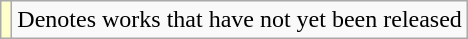<table class="wikitable">
<tr>
<td style="background:#FFFFCC;"></td>
<td>Denotes works that have not yet been released</td>
</tr>
</table>
